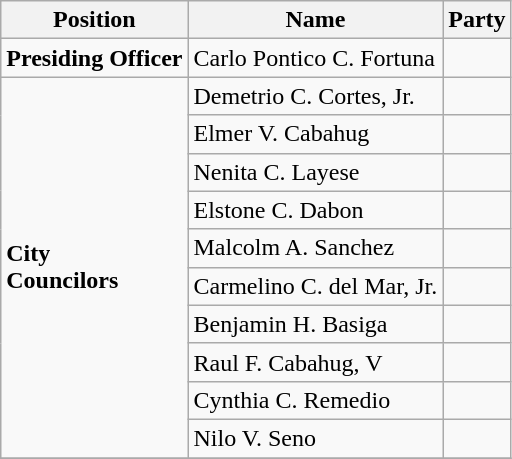<table class=wikitable>
<tr>
<th>Position</th>
<th>Name</th>
<th colspan=2>Party</th>
</tr>
<tr>
<td><strong>Presiding Officer</strong></td>
<td>Carlo Pontico C. Fortuna</td>
<td></td>
</tr>
<tr>
<td rowspan=10><strong>City<br>Councilors</strong></td>
<td>Demetrio C. Cortes, Jr.</td>
<td></td>
</tr>
<tr>
<td>Elmer V. Cabahug</td>
<td></td>
</tr>
<tr>
<td>Nenita C. Layese</td>
<td></td>
</tr>
<tr>
<td>Elstone C. Dabon</td>
<td></td>
</tr>
<tr>
<td>Malcolm A. Sanchez</td>
<td></td>
</tr>
<tr>
<td>Carmelino C. del Mar, Jr.</td>
<td></td>
</tr>
<tr>
<td>Benjamin H. Basiga</td>
<td></td>
</tr>
<tr>
<td>Raul F. Cabahug, V</td>
<td></td>
</tr>
<tr>
<td>Cynthia C. Remedio</td>
<td></td>
</tr>
<tr>
<td>Nilo V. Seno</td>
<td></td>
</tr>
<tr>
</tr>
</table>
